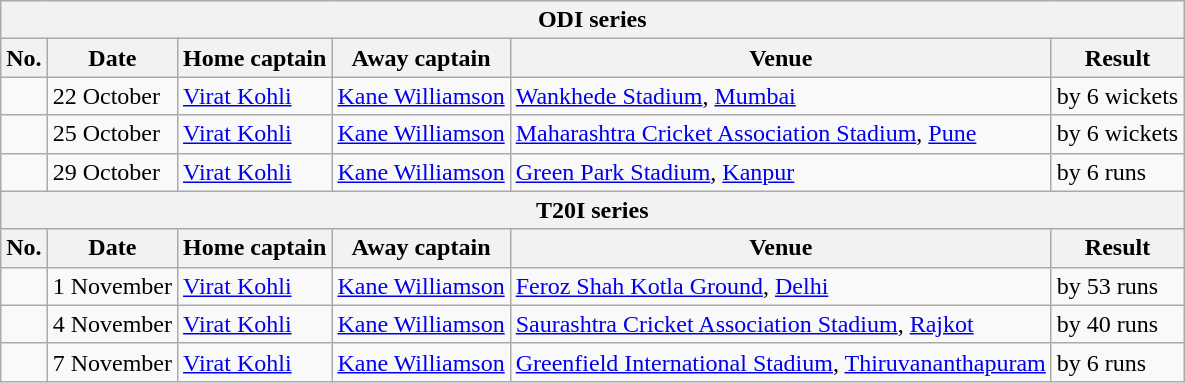<table class="wikitable">
<tr>
<th colspan="6">ODI series</th>
</tr>
<tr>
<th>No.</th>
<th>Date</th>
<th>Home captain</th>
<th>Away captain</th>
<th>Venue</th>
<th>Result</th>
</tr>
<tr>
<td></td>
<td>22 October</td>
<td><a href='#'>Virat Kohli</a></td>
<td><a href='#'>Kane Williamson</a></td>
<td><a href='#'>Wankhede Stadium</a>, <a href='#'>Mumbai</a></td>
<td> by 6 wickets</td>
</tr>
<tr>
<td></td>
<td>25 October</td>
<td><a href='#'>Virat Kohli</a></td>
<td><a href='#'>Kane Williamson</a></td>
<td><a href='#'>Maharashtra Cricket Association Stadium</a>, <a href='#'>Pune</a></td>
<td> by 6 wickets</td>
</tr>
<tr>
<td></td>
<td>29 October</td>
<td><a href='#'>Virat Kohli</a></td>
<td><a href='#'>Kane Williamson</a></td>
<td><a href='#'>Green Park Stadium</a>, <a href='#'>Kanpur</a></td>
<td> by 6 runs</td>
</tr>
<tr>
<th colspan="6">T20I series</th>
</tr>
<tr>
<th>No.</th>
<th>Date</th>
<th>Home captain</th>
<th>Away captain</th>
<th>Venue</th>
<th>Result</th>
</tr>
<tr>
<td></td>
<td>1 November</td>
<td><a href='#'>Virat Kohli</a></td>
<td><a href='#'>Kane Williamson</a></td>
<td><a href='#'>Feroz Shah Kotla Ground</a>, <a href='#'>Delhi</a></td>
<td> by 53 runs</td>
</tr>
<tr>
<td></td>
<td>4 November</td>
<td><a href='#'>Virat Kohli</a></td>
<td><a href='#'>Kane Williamson</a></td>
<td><a href='#'>Saurashtra Cricket Association Stadium</a>, <a href='#'>Rajkot</a></td>
<td> by 40 runs</td>
</tr>
<tr>
<td></td>
<td>7 November</td>
<td><a href='#'>Virat Kohli</a></td>
<td><a href='#'>Kane Williamson</a></td>
<td><a href='#'>Greenfield International Stadium</a>, <a href='#'>Thiruvananthapuram</a></td>
<td> by 6 runs</td>
</tr>
</table>
